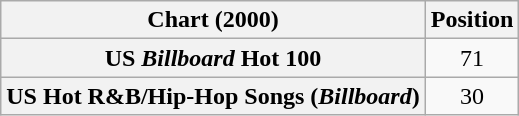<table class="wikitable plainrowheaders sortable" style="text-align:center;">
<tr>
<th scope="col">Chart (2000)</th>
<th scope="col">Position</th>
</tr>
<tr>
<th scope="row">US <em>Billboard</em> Hot 100</th>
<td>71</td>
</tr>
<tr>
<th scope="row">US Hot R&B/Hip-Hop Songs (<em>Billboard</em>)</th>
<td>30</td>
</tr>
</table>
